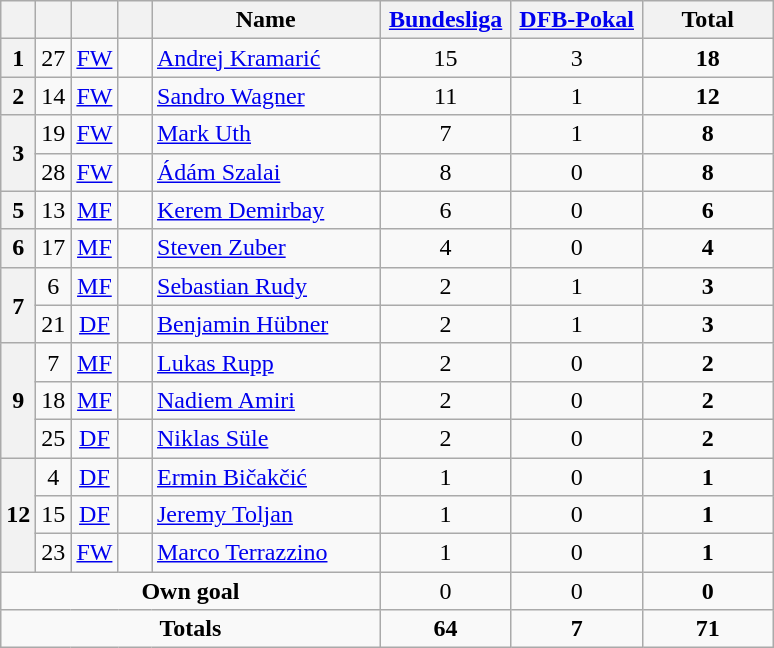<table class="wikitable" style="text-align:center">
<tr>
<th width=15></th>
<th width=15></th>
<th width=15></th>
<th width=15></th>
<th width=145>Name</th>
<th width=80><strong><a href='#'>Bundesliga</a></strong></th>
<th width=80><strong><a href='#'>DFB-Pokal</a></strong></th>
<th width=80>Total</th>
</tr>
<tr>
<th>1</th>
<td>27</td>
<td><a href='#'>FW</a></td>
<td></td>
<td align=left><a href='#'>Andrej Kramarić</a></td>
<td>15</td>
<td>3</td>
<td><strong>18</strong></td>
</tr>
<tr>
<th>2</th>
<td>14</td>
<td><a href='#'>FW</a></td>
<td></td>
<td align=left><a href='#'>Sandro Wagner</a></td>
<td>11</td>
<td>1</td>
<td><strong>12</strong></td>
</tr>
<tr>
<th rowspan=2>3</th>
<td>19</td>
<td><a href='#'>FW</a></td>
<td></td>
<td align=left><a href='#'>Mark Uth</a></td>
<td>7</td>
<td>1</td>
<td><strong>8</strong></td>
</tr>
<tr>
<td>28</td>
<td><a href='#'>FW</a></td>
<td></td>
<td align=left><a href='#'>Ádám Szalai</a></td>
<td>8</td>
<td>0</td>
<td><strong>8</strong></td>
</tr>
<tr>
<th>5</th>
<td>13</td>
<td><a href='#'>MF</a></td>
<td></td>
<td align=left><a href='#'>Kerem Demirbay</a></td>
<td>6</td>
<td>0</td>
<td><strong>6</strong></td>
</tr>
<tr>
<th>6</th>
<td>17</td>
<td><a href='#'>MF</a></td>
<td></td>
<td align=left><a href='#'>Steven Zuber</a></td>
<td>4</td>
<td>0</td>
<td><strong>4</strong></td>
</tr>
<tr>
<th rowspan=2>7</th>
<td>6</td>
<td><a href='#'>MF</a></td>
<td></td>
<td align=left><a href='#'>Sebastian Rudy</a></td>
<td>2</td>
<td>1</td>
<td><strong>3</strong></td>
</tr>
<tr>
<td>21</td>
<td><a href='#'>DF</a></td>
<td></td>
<td align=left><a href='#'>Benjamin Hübner</a></td>
<td>2</td>
<td>1</td>
<td><strong>3</strong></td>
</tr>
<tr>
<th rowspan=3>9</th>
<td>7</td>
<td><a href='#'>MF</a></td>
<td></td>
<td align=left><a href='#'>Lukas Rupp</a></td>
<td>2</td>
<td>0</td>
<td><strong>2</strong></td>
</tr>
<tr>
<td>18</td>
<td><a href='#'>MF</a></td>
<td></td>
<td align=left><a href='#'>Nadiem Amiri</a></td>
<td>2</td>
<td>0</td>
<td><strong>2</strong></td>
</tr>
<tr>
<td>25</td>
<td><a href='#'>DF</a></td>
<td></td>
<td align=left><a href='#'>Niklas Süle</a></td>
<td>2</td>
<td>0</td>
<td><strong>2</strong></td>
</tr>
<tr>
<th rowspan=3>12</th>
<td>4</td>
<td><a href='#'>DF</a></td>
<td></td>
<td align=left><a href='#'>Ermin Bičakčić</a></td>
<td>1</td>
<td>0</td>
<td><strong>1</strong></td>
</tr>
<tr>
<td>15</td>
<td><a href='#'>DF</a></td>
<td></td>
<td align=left><a href='#'>Jeremy Toljan</a></td>
<td>1</td>
<td>0</td>
<td><strong>1</strong></td>
</tr>
<tr>
<td>23</td>
<td><a href='#'>FW</a></td>
<td></td>
<td align=left><a href='#'>Marco Terrazzino</a></td>
<td>1</td>
<td>0</td>
<td><strong>1</strong></td>
</tr>
<tr>
<td colspan=5><strong>Own goal</strong></td>
<td>0</td>
<td>0</td>
<td><strong>0</strong></td>
</tr>
<tr>
<td colspan=5><strong>Totals</strong></td>
<td><strong>64</strong></td>
<td><strong>7</strong></td>
<td><strong>71</strong></td>
</tr>
</table>
